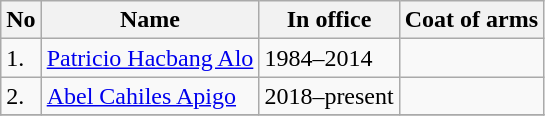<table class="wikitable">
<tr>
<th>No</th>
<th>Name</th>
<th>In office</th>
<th>Coat of arms</th>
</tr>
<tr>
<td>1.</td>
<td><a href='#'>Patricio Hacbang Alo</a></td>
<td>1984–2014</td>
<td></td>
</tr>
<tr>
<td>2.</td>
<td><a href='#'>Abel Cahiles Apigo</a></td>
<td>2018–present</td>
<td></td>
</tr>
<tr>
</tr>
</table>
